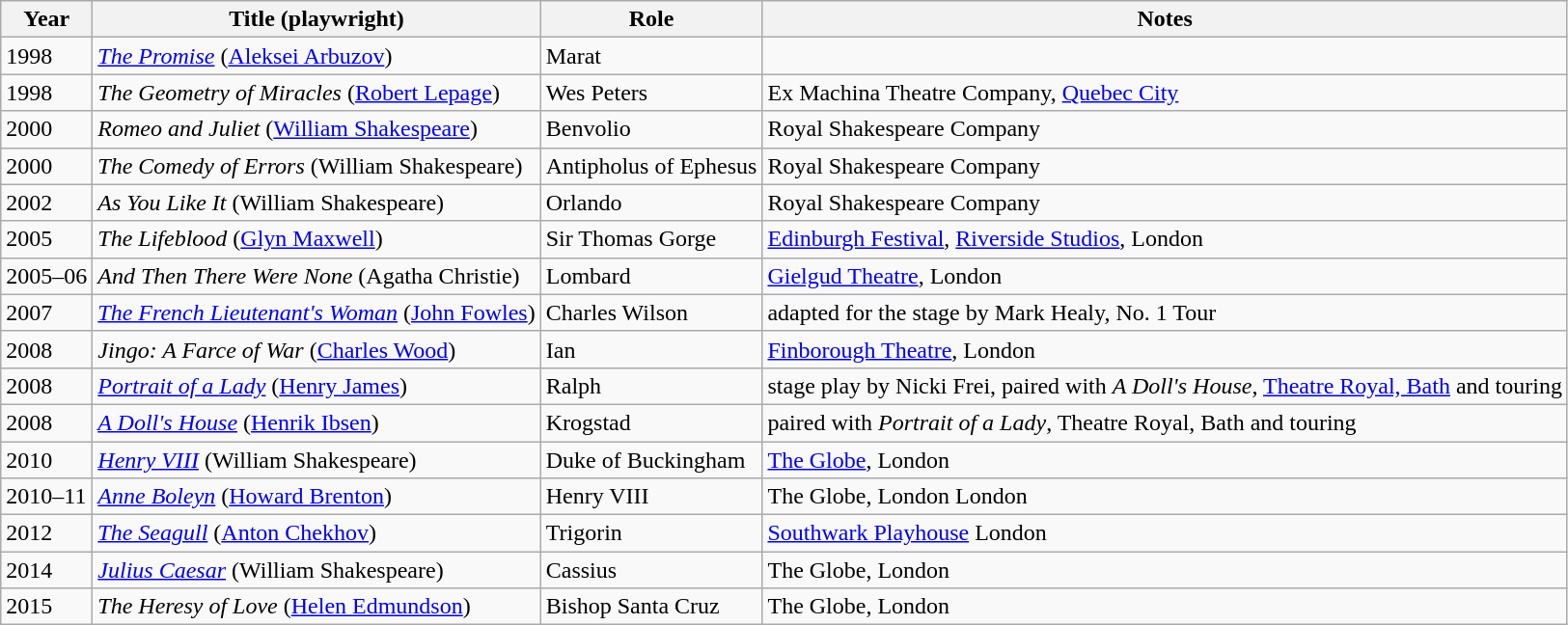<table class="wikitable plainrowheaders sortable">
<tr>
<th>Year</th>
<th>Title (playwright)</th>
<th>Role</th>
<th>Notes</th>
</tr>
<tr>
<td>1998</td>
<td><em><a href='#'>The Promise</a></em> (<a href='#'>Aleksei Arbuzov</a>)</td>
<td>Marat</td>
<td></td>
</tr>
<tr>
<td>1998</td>
<td><em>The Geometry of Miracles</em> (<a href='#'>Robert Lepage</a>)</td>
<td>Wes Peters</td>
<td>Ex Machina Theatre Company, <a href='#'>Quebec City</a></td>
</tr>
<tr>
<td>2000</td>
<td><em>Romeo and Juliet</em> (<a href='#'>William Shakespeare</a>)</td>
<td>Benvolio</td>
<td>Royal Shakespeare Company</td>
</tr>
<tr>
<td>2000</td>
<td><em>The Comedy of Errors</em> (William Shakespeare)</td>
<td>Antipholus of Ephesus</td>
<td>Royal Shakespeare Company</td>
</tr>
<tr>
<td>2002</td>
<td><em>As You Like It</em> (William Shakespeare)</td>
<td>Orlando</td>
<td>Royal Shakespeare Company</td>
</tr>
<tr>
<td>2005</td>
<td><em>The Lifeblood</em> (<a href='#'>Glyn Maxwell</a>)</td>
<td>Sir Thomas Gorge</td>
<td><a href='#'>Edinburgh Festival</a>, <a href='#'>Riverside Studios</a>, London</td>
</tr>
<tr>
<td>2005–06</td>
<td><em>And Then There Were None</em> (Agatha Christie)</td>
<td>Lombard</td>
<td><a href='#'>Gielgud Theatre</a>, London</td>
</tr>
<tr>
<td>2007</td>
<td><em><a href='#'>The French Lieutenant's Woman</a></em> (<a href='#'>John Fowles</a>)</td>
<td>Charles Wilson</td>
<td>adapted for the stage by Mark Healy, No. 1 Tour</td>
</tr>
<tr>
<td>2008</td>
<td><em>Jingo: A Farce of War</em> (<a href='#'>Charles Wood</a>)</td>
<td>Ian</td>
<td><a href='#'>Finborough Theatre</a>, London</td>
</tr>
<tr>
<td>2008</td>
<td><em><a href='#'>Portrait of a Lady</a></em> (<a href='#'>Henry James</a>)</td>
<td>Ralph</td>
<td>stage play by Nicki Frei, paired with <em>A Doll's House</em>, <a href='#'>Theatre Royal, Bath</a> and touring</td>
</tr>
<tr>
<td>2008</td>
<td><em><a href='#'>A Doll's House</a></em> (<a href='#'>Henrik Ibsen</a>)</td>
<td>Krogstad</td>
<td>paired with <em>Portrait of a Lady</em>, Theatre Royal, Bath and touring</td>
</tr>
<tr>
<td>2010</td>
<td><em><a href='#'>Henry VIII</a></em> (William Shakespeare)</td>
<td>Duke of Buckingham</td>
<td><a href='#'>The Globe</a>, London</td>
</tr>
<tr>
<td>2010–11</td>
<td><em><a href='#'>Anne Boleyn</a></em> (<a href='#'>Howard Brenton</a>)</td>
<td>Henry VIII</td>
<td>The Globe, London London</td>
</tr>
<tr>
<td>2012</td>
<td><em><a href='#'>The Seagull</a></em> (<a href='#'>Anton Chekhov</a>)</td>
<td>Trigorin</td>
<td><a href='#'>Southwark Playhouse</a> London</td>
</tr>
<tr>
<td>2014</td>
<td><em><a href='#'>Julius Caesar</a></em> (William Shakespeare)</td>
<td>Cassius</td>
<td>The Globe, London</td>
</tr>
<tr>
<td>2015</td>
<td><em>The Heresy of Love</em> (<a href='#'>Helen Edmundson</a>)</td>
<td>Bishop Santa Cruz</td>
<td>The Globe, London</td>
</tr>
</table>
